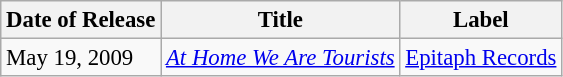<table class="wikitable" style="font-size: 95%;">
<tr>
<th>Date of Release</th>
<th>Title</th>
<th>Label</th>
</tr>
<tr>
<td>May 19, 2009</td>
<td><em><a href='#'>At Home We Are Tourists</a></em></td>
<td><a href='#'>Epitaph Records</a></td>
</tr>
</table>
